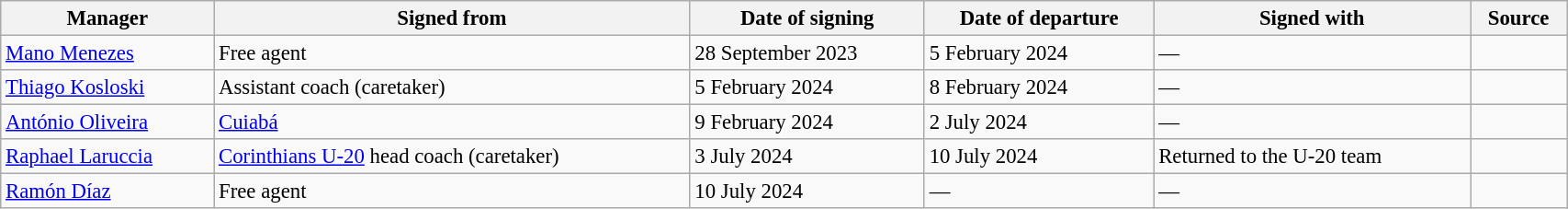<table class="wikitable sortable" style="width:90%; text-align:center; font-size:95%; text-align:left;">
<tr>
<th><strong>Manager </strong></th>
<th><strong>Signed from</strong></th>
<th><strong>Date of signing</strong></th>
<th><strong>Date of departure</strong></th>
<th><strong>Signed with</strong></th>
<th><strong>Source</strong></th>
</tr>
<tr>
<td> <a href='#'>Mano Menezes</a></td>
<td>Free agent</td>
<td>28 September 2023</td>
<td>5 February 2024</td>
<td>—</td>
<td></td>
</tr>
<tr>
<td> <a href='#'>Thiago Kosloski</a></td>
<td>Assistant coach (caretaker)</td>
<td>5 February 2024</td>
<td>8 February 2024</td>
<td>—</td>
<td></td>
</tr>
<tr>
<td> <a href='#'>António Oliveira</a></td>
<td> <a href='#'>Cuiabá</a></td>
<td>9 February 2024</td>
<td>2 July 2024</td>
<td>—</td>
<td></td>
</tr>
<tr>
<td> <a href='#'>Raphael Laruccia</a></td>
<td><a href='#'>Corinthians U-20</a> head coach (caretaker)</td>
<td>3 July 2024</td>
<td>10 July 2024</td>
<td>Returned to the U-20 team</td>
<td></td>
</tr>
<tr>
<td> <a href='#'>Ramón Díaz</a></td>
<td>Free agent</td>
<td>10 July 2024</td>
<td>—</td>
<td>—</td>
<td></td>
</tr>
</table>
